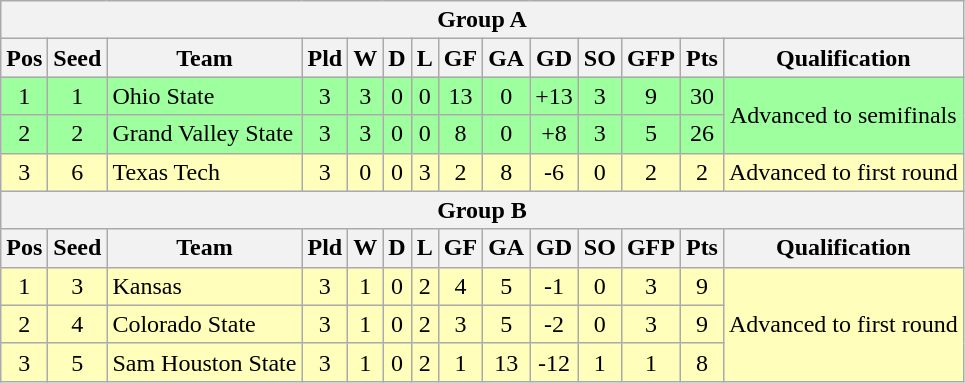<table class="wikitable" style="text-align:center">
<tr>
<th colspan="14">Group A</th>
</tr>
<tr>
<th>Pos</th>
<th>Seed</th>
<th>Team</th>
<th>Pld</th>
<th>W</th>
<th>D</th>
<th>L</th>
<th>GF</th>
<th>GA</th>
<th>GD</th>
<th>SO</th>
<th>GFP</th>
<th>Pts</th>
<th>Qualification</th>
</tr>
<tr bgcolor="#9eff9e">
<td>1</td>
<td>1</td>
<td style="text-align:left">Ohio State</td>
<td>3</td>
<td>3</td>
<td>0</td>
<td>0</td>
<td>13</td>
<td>0</td>
<td>+13</td>
<td>3</td>
<td>9</td>
<td>30</td>
<td rowspan="2">Advanced to semifinals</td>
</tr>
<tr bgcolor="#9eff9e">
<td>2</td>
<td>2</td>
<td style="text-align:left">Grand Valley State</td>
<td>3</td>
<td>3</td>
<td>0</td>
<td>0</td>
<td>8</td>
<td>0</td>
<td>+8</td>
<td>3</td>
<td>5</td>
<td>26</td>
</tr>
<tr bgcolor="#ffffbb">
<td>3</td>
<td>6</td>
<td style="text-align:left">Texas Tech</td>
<td>3</td>
<td>0</td>
<td>0</td>
<td>3</td>
<td>2</td>
<td>8</td>
<td>-6</td>
<td>0</td>
<td>2</td>
<td>2</td>
<td>Advanced to first round</td>
</tr>
<tr>
<th colspan="14">Group B</th>
</tr>
<tr>
<th>Pos</th>
<th>Seed</th>
<th>Team</th>
<th>Pld</th>
<th>W</th>
<th>D</th>
<th>L</th>
<th>GF</th>
<th>GA</th>
<th>GD</th>
<th>SO</th>
<th>GFP</th>
<th>Pts</th>
<th>Qualification</th>
</tr>
<tr bgcolor="#ffffbb">
<td>1</td>
<td>3</td>
<td style="text-align:left">Kansas</td>
<td>3</td>
<td>1</td>
<td>0</td>
<td>2</td>
<td>4</td>
<td>5</td>
<td>-1</td>
<td>0</td>
<td>3</td>
<td>9</td>
<td rowspan="3">Advanced to first round</td>
</tr>
<tr bgcolor="#ffffbb">
<td>2</td>
<td>4</td>
<td style="text-align:left">Colorado State</td>
<td>3</td>
<td>1</td>
<td>0</td>
<td>2</td>
<td>3</td>
<td>5</td>
<td>-2</td>
<td>0</td>
<td>3</td>
<td>9</td>
</tr>
<tr bgcolor="#ffffbb">
<td>3</td>
<td>5</td>
<td style="text-align:left">Sam Houston State</td>
<td>3</td>
<td>1</td>
<td>0</td>
<td>2</td>
<td>1</td>
<td>13</td>
<td>-12</td>
<td>1</td>
<td>1</td>
<td>8</td>
</tr>
</table>
